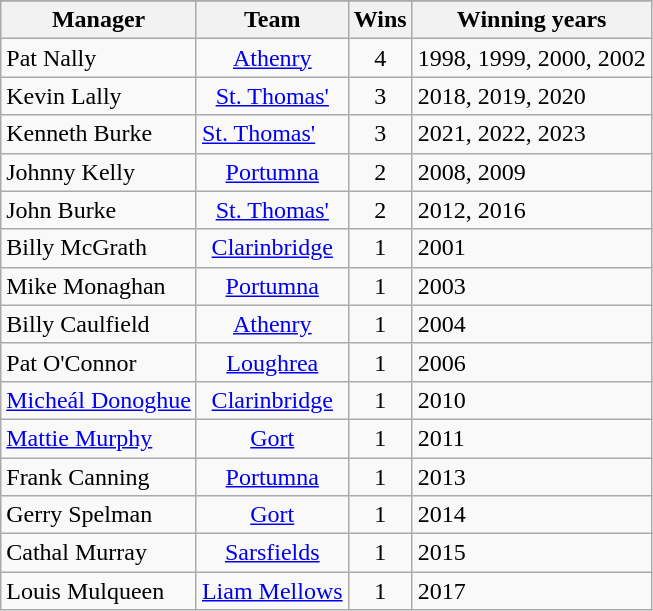<table class="wikitable">
<tr>
</tr>
<tr>
<th>Manager</th>
<th>Team</th>
<th>Wins</th>
<th>Winning years</th>
</tr>
<tr>
<td>Pat Nally</td>
<td style="text-align:center"><a href='#'>Athenry</a></td>
<td style="text-align:center;">4</td>
<td>1998, 1999, 2000, 2002</td>
</tr>
<tr>
<td>Kevin Lally</td>
<td style="text-align:center"><a href='#'>St. Thomas'</a></td>
<td style="text-align:center;">3</td>
<td>2018, 2019, 2020</td>
</tr>
<tr>
<td>Kenneth Burke</td>
<td><a href='#'>St. Thomas'</a></td>
<td style="text-align:center;">3</td>
<td>2021, 2022, 2023</td>
</tr>
<tr>
<td>Johnny Kelly</td>
<td style="text-align:center"><a href='#'>Portumna</a></td>
<td style="text-align:center;">2</td>
<td>2008, 2009</td>
</tr>
<tr>
<td>John Burke</td>
<td style="text-align:center"><a href='#'>St. Thomas'</a></td>
<td style="text-align:center;">2</td>
<td>2012, 2016</td>
</tr>
<tr>
<td>Billy McGrath</td>
<td style="text-align:center"><a href='#'>Clarinbridge</a></td>
<td style="text-align:center;">1</td>
<td>2001</td>
</tr>
<tr>
<td>Mike Monaghan</td>
<td style="text-align:center"><a href='#'>Portumna</a></td>
<td style="text-align:center;">1</td>
<td>2003</td>
</tr>
<tr>
<td>Billy Caulfield</td>
<td style="text-align:center"><a href='#'>Athenry</a></td>
<td style="text-align:center;">1</td>
<td>2004</td>
</tr>
<tr>
<td>Pat O'Connor</td>
<td style="text-align:center"><a href='#'>Loughrea</a></td>
<td style="text-align:center;">1</td>
<td>2006</td>
</tr>
<tr>
<td><a href='#'>Micheál Donoghue</a></td>
<td style="text-align:center"><a href='#'>Clarinbridge</a></td>
<td style="text-align:center;">1</td>
<td>2010</td>
</tr>
<tr>
<td><a href='#'>Mattie Murphy</a></td>
<td style="text-align:center"><a href='#'>Gort</a></td>
<td style="text-align:center;">1</td>
<td>2011</td>
</tr>
<tr>
<td>Frank Canning</td>
<td style="text-align:center"><a href='#'>Portumna</a></td>
<td style="text-align:center;">1</td>
<td>2013</td>
</tr>
<tr>
<td>Gerry Spelman</td>
<td style="text-align:center"><a href='#'>Gort</a></td>
<td style="text-align:center;">1</td>
<td>2014</td>
</tr>
<tr>
<td>Cathal Murray</td>
<td style="text-align:center"><a href='#'>Sarsfields</a></td>
<td style="text-align:center;">1</td>
<td>2015</td>
</tr>
<tr>
<td>Louis Mulqueen</td>
<td style="text-align:center"><a href='#'>Liam Mellows</a></td>
<td style="text-align:center;">1</td>
<td>2017</td>
</tr>
</table>
